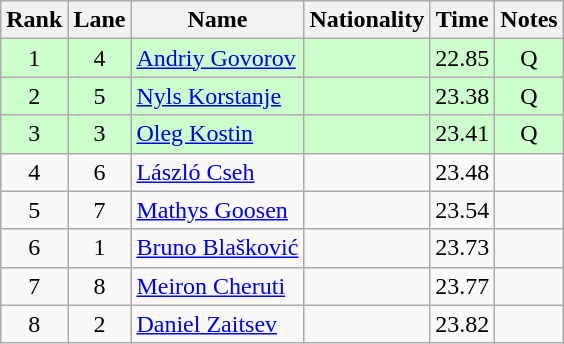<table class="wikitable sortable" style="text-align:center">
<tr>
<th>Rank</th>
<th>Lane</th>
<th>Name</th>
<th>Nationality</th>
<th>Time</th>
<th>Notes</th>
</tr>
<tr bgcolor=ccffcc>
<td>1</td>
<td>4</td>
<td align=left><a href='#'>Andriy Govorov</a></td>
<td align=left></td>
<td>22.85</td>
<td>Q</td>
</tr>
<tr bgcolor=ccffcc>
<td>2</td>
<td>5</td>
<td align=left><a href='#'>Nyls Korstanje</a></td>
<td align=left></td>
<td>23.38</td>
<td>Q</td>
</tr>
<tr bgcolor=ccffcc>
<td>3</td>
<td>3</td>
<td align=left><a href='#'>Oleg Kostin</a></td>
<td align=left></td>
<td>23.41</td>
<td>Q</td>
</tr>
<tr>
<td>4</td>
<td>6</td>
<td align=left><a href='#'>László Cseh</a></td>
<td align=left></td>
<td>23.48</td>
<td></td>
</tr>
<tr>
<td>5</td>
<td>7</td>
<td align=left><a href='#'>Mathys Goosen</a></td>
<td align=left></td>
<td>23.54</td>
<td></td>
</tr>
<tr>
<td>6</td>
<td>1</td>
<td align=left><a href='#'>Bruno Blašković</a></td>
<td align=left></td>
<td>23.73</td>
<td></td>
</tr>
<tr>
<td>7</td>
<td>8</td>
<td align=left><a href='#'>Meiron Cheruti</a></td>
<td align=left></td>
<td>23.77</td>
<td></td>
</tr>
<tr>
<td>8</td>
<td>2</td>
<td align=left><a href='#'>Daniel Zaitsev</a></td>
<td align=left></td>
<td>23.82</td>
<td></td>
</tr>
</table>
